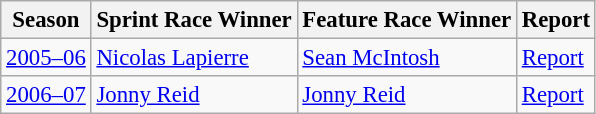<table class="wikitable" style="font-size: 95%">
<tr>
<th>Season</th>
<th>Sprint Race Winner</th>
<th>Feature Race Winner</th>
<th>Report</th>
</tr>
<tr>
<td><a href='#'>2005–06</a></td>
<td> <a href='#'>Nicolas Lapierre</a></td>
<td> <a href='#'>Sean McIntosh</a></td>
<td><a href='#'>Report</a></td>
</tr>
<tr>
<td><a href='#'>2006–07</a></td>
<td> <a href='#'>Jonny Reid</a></td>
<td> <a href='#'>Jonny Reid</a></td>
<td><a href='#'>Report</a></td>
</tr>
</table>
